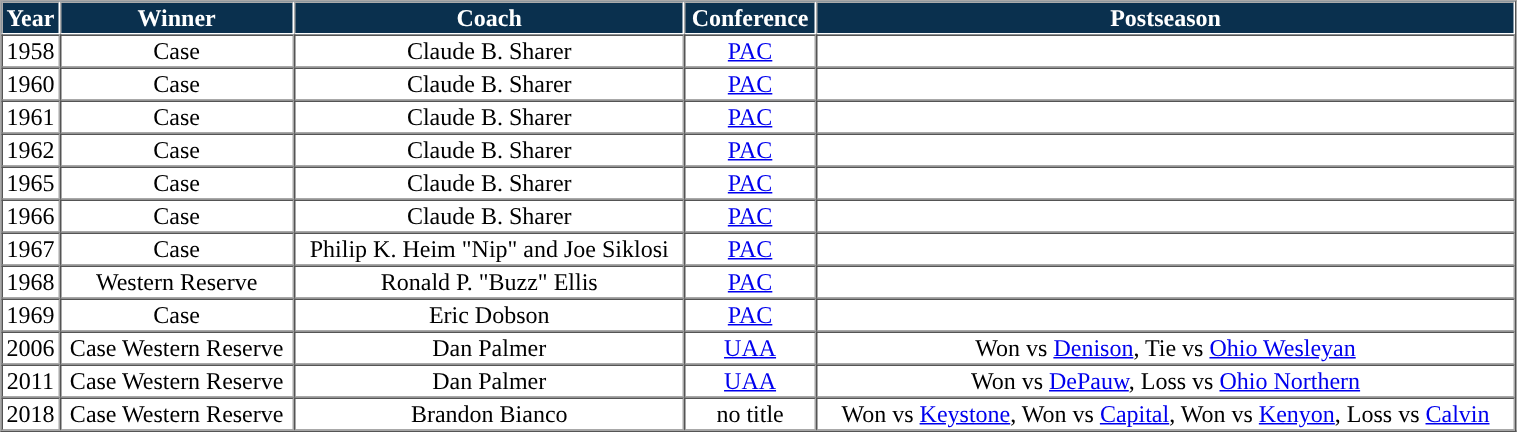<table bcellpadding="1" border="1" cellspacing="0" style="width:80%;"valign="top">
<tr>
<th - style="background:#0A304E; color:white">Year</th>
<th - style="background:#0A304E; color:white">Winner</th>
<th - style="background:#0A304E; color:white">Coach</th>
<th - style="background:#0A304E; color:white">Conference</th>
<th - style="background:#0A304E; color:white">Postseason</th>
</tr>
<tr style="text-align:center;">
<td>1958</td>
<td>Case</td>
<td>Claude B. Sharer</td>
<td><a href='#'>PAC</a></td>
<td></td>
</tr>
<tr style="text-align:center;">
<td>1960</td>
<td>Case</td>
<td>Claude B. Sharer</td>
<td><a href='#'>PAC</a></td>
<td></td>
</tr>
<tr style="text-align:center;">
<td>1961</td>
<td>Case</td>
<td>Claude B. Sharer</td>
<td><a href='#'>PAC</a></td>
<td></td>
</tr>
<tr style="text-align:center;">
<td>1962</td>
<td>Case</td>
<td>Claude B. Sharer</td>
<td><a href='#'>PAC</a></td>
<td></td>
</tr>
<tr style="text-align:center;">
<td>1965</td>
<td>Case</td>
<td>Claude B. Sharer</td>
<td><a href='#'>PAC</a></td>
<td></td>
</tr>
<tr style="text-align:center;">
<td>1966</td>
<td>Case</td>
<td>Claude B. Sharer</td>
<td><a href='#'>PAC</a></td>
<td></td>
</tr>
<tr style="text-align:center;">
<td>1967</td>
<td>Case</td>
<td>Philip K. Heim "Nip" and Joe Siklosi</td>
<td><a href='#'>PAC</a></td>
<td></td>
</tr>
<tr style="text-align:center;">
<td>1968</td>
<td>Western Reserve</td>
<td>Ronald P. "Buzz" Ellis</td>
<td><a href='#'>PAC</a></td>
<td></td>
</tr>
<tr style="text-align:center;">
<td>1969</td>
<td>Case</td>
<td>Eric Dobson</td>
<td><a href='#'>PAC</a></td>
<td></td>
</tr>
<tr style="text-align:center;">
<td>2006</td>
<td>Case Western Reserve</td>
<td>Dan Palmer</td>
<td><a href='#'>UAA</a></td>
<td>Won vs <a href='#'>Denison</a>, Tie vs <a href='#'>Ohio Wesleyan</a></td>
</tr>
<tr style="text-align:center;">
<td>2011</td>
<td>Case Western Reserve</td>
<td>Dan Palmer</td>
<td><a href='#'>UAA</a></td>
<td>Won vs <a href='#'>DePauw</a>, Loss vs <a href='#'>Ohio Northern</a></td>
</tr>
<tr style="text-align:center;">
<td>2018</td>
<td>Case Western Reserve</td>
<td>Brandon Bianco</td>
<td>no title</td>
<td>Won vs <a href='#'>Keystone</a>, Won vs <a href='#'>Capital</a>, Won vs <a href='#'>Kenyon</a>, Loss vs <a href='#'>Calvin</a></td>
</tr>
<tr style="text-align:center;">
</tr>
</table>
